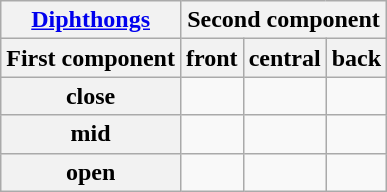<table class="wikitable" style="text-align: center;">
<tr>
<th><a href='#'>Diphthongs</a></th>
<th colspan="3">Second component</th>
</tr>
<tr>
<th>First component</th>
<th>front</th>
<th>central</th>
<th>back</th>
</tr>
<tr>
<th>close</th>
<td></td>
<td></td>
<td></td>
</tr>
<tr>
<th>mid</th>
<td></td>
<td></td>
<td></td>
</tr>
<tr>
<th>open</th>
<td></td>
<td></td>
<td></td>
</tr>
</table>
